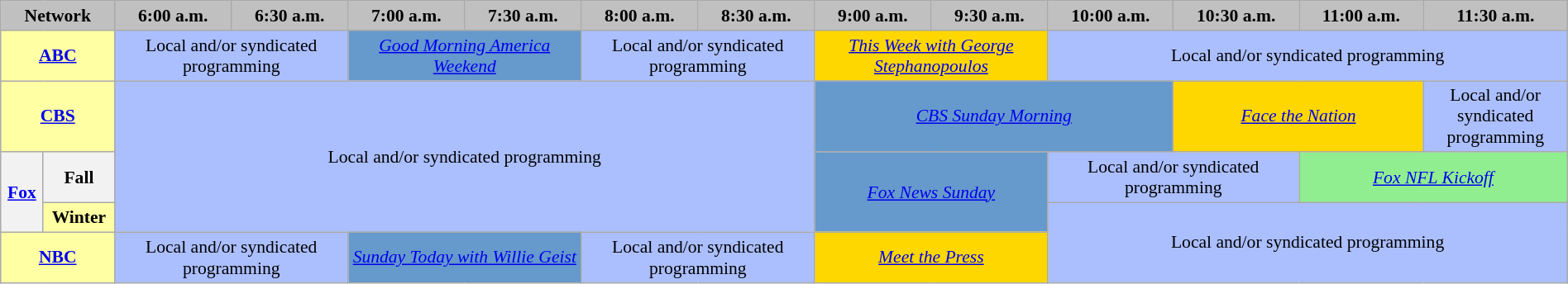<table class="wikitable" style="width:100%;margin-right:0;font-size:90%;text-align:center">
<tr>
<th colspan="2" style="background:#C0C0C0; width:1.5%; text-align:center;">Network</th>
<th width="4%" style="background:#C0C0C0; text-align:center;">6:00 a.m.</th>
<th width="4%" style="background:#C0C0C0; text-align:center;">6:30 a.m.</th>
<th width="4%" style="background:#C0C0C0; text-align:center;">7:00 a.m.</th>
<th width="4%" style="background:#C0C0C0; text-align:center;">7:30 a.m.</th>
<th width="4%" style="background:#C0C0C0; text-align:center;">8:00 a.m.</th>
<th width="4%" style="background:#C0C0C0; text-align:center;">8:30 a.m.</th>
<th width="4%" style="background:#C0C0C0; text-align:center;">9:00 a.m.</th>
<th width="4%" style="background:#C0C0C0; text-align:center;">9:30 a.m.</th>
<th width="4%" style="background:#C0C0C0; text-align:center;">10:00 a.m.</th>
<th width="4%" style="background:#C0C0C0; text-align:center;">10:30 a.m.</th>
<th width="4%" style="background:#C0C0C0; text-align:center;">11:00 a.m.</th>
<th width="4%" style="background:#C0C0C0; text-align:center;">11:30 a.m.</th>
</tr>
<tr>
<th colspan="2" style="background:#FFFFA3;"><a href='#'>ABC</a></th>
<td colspan="2" style="background:#abbfff;">Local and/or syndicated programming</td>
<td colspan="2" style="background: #6699CC;"><em><a href='#'>Good Morning America Weekend</a></em></td>
<td colspan="2" style="background:#abbfff;">Local and/or syndicated programming</td>
<td colspan="2" style="background:#ffd700;"><em><a href='#'>This Week with George Stephanopoulos</a></em></td>
<td colspan="4" style="background:#abbfff;">Local and/or syndicated programming</td>
</tr>
<tr>
<th colspan="2" style="background:#FFFFA3;"><a href='#'>CBS</a></th>
<td colspan="6" rowspan="3" style="background:#abbfff;">Local and/or syndicated programming</td>
<td colspan="3" style="background: #6699CC;"><em><a href='#'>CBS Sunday Morning</a></em></td>
<td colspan="2" style="background:#ffd700;"><em><a href='#'>Face the Nation</a></em></td>
<td style="background:#abbfff;">Local and/or syndicated programming</td>
</tr>
<tr>
<th rowspan="2"><a href='#'>Fox</a></th>
<th>Fall</th>
<td colspan="2" rowspan="2" style="background: #6699CC;"><em><a href='#'>Fox News Sunday</a></em></td>
<td colspan="2" rowspan="1" style="background:#abbfff">Local and/or syndicated programming</td>
<td colspan="2" style="background:lightgreen;"><em><a href='#'>Fox NFL Kickoff</a></em></td>
</tr>
<tr>
<th style="background:#FFFFA3;">Winter</th>
<td colspan="4" rowspan="2" style="background:#abbfff;">Local and/or syndicated programming</td>
</tr>
<tr>
<th colspan="2" style="background:#FFFFA3;"><a href='#'>NBC</a></th>
<td colspan="2" style="background:#abbfff;">Local and/or syndicated programming</td>
<td colspan="2" style="background: #6699CC;"><em><a href='#'>Sunday Today with Willie Geist</a></em></td>
<td colspan="2" style="background:#abbfff;">Local and/or syndicated programming</td>
<td colspan="2" style="background:#ffd700;"><em><a href='#'>Meet the Press</a></em></td>
</tr>
</table>
